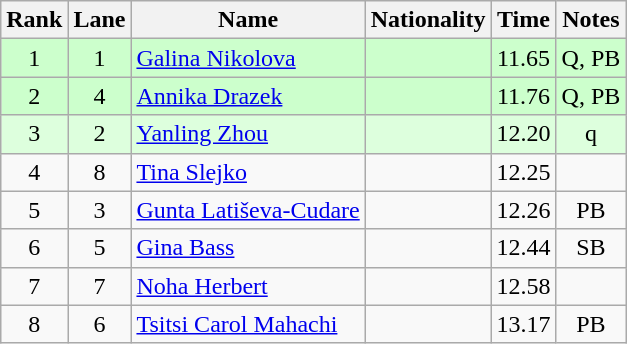<table class="wikitable sortable" style="text-align:center">
<tr>
<th>Rank</th>
<th>Lane</th>
<th>Name</th>
<th>Nationality</th>
<th>Time</th>
<th>Notes</th>
</tr>
<tr bgcolor=ccffcc>
<td align=center>1</td>
<td align=center>1</td>
<td align=left><a href='#'>Galina Nikolova</a></td>
<td align=left></td>
<td>11.65</td>
<td>Q, PB</td>
</tr>
<tr bgcolor=ccffcc>
<td align=center>2</td>
<td align=center>4</td>
<td align=left><a href='#'>Annika Drazek</a></td>
<td align=left></td>
<td>11.76</td>
<td>Q, PB</td>
</tr>
<tr bgcolor=ddffdd>
<td align=center>3</td>
<td align=center>2</td>
<td align=left><a href='#'>Yanling Zhou</a></td>
<td align=left></td>
<td>12.20</td>
<td>q</td>
</tr>
<tr>
<td align=center>4</td>
<td align=center>8</td>
<td align=left><a href='#'>Tina Slejko</a></td>
<td align=left></td>
<td>12.25</td>
<td></td>
</tr>
<tr>
<td align=center>5</td>
<td align=center>3</td>
<td align=left><a href='#'>Gunta Latiševa-Cudare</a></td>
<td align=left></td>
<td>12.26</td>
<td>PB</td>
</tr>
<tr>
<td align=center>6</td>
<td align=center>5</td>
<td align=left><a href='#'>Gina Bass</a></td>
<td align=left></td>
<td>12.44</td>
<td>SB</td>
</tr>
<tr>
<td align=center>7</td>
<td align=center>7</td>
<td align=left><a href='#'>Noha Herbert</a></td>
<td align=left></td>
<td>12.58</td>
<td></td>
</tr>
<tr>
<td align=center>8</td>
<td align=center>6</td>
<td align=left><a href='#'>Tsitsi Carol Mahachi</a></td>
<td align=left></td>
<td>13.17</td>
<td>PB</td>
</tr>
</table>
